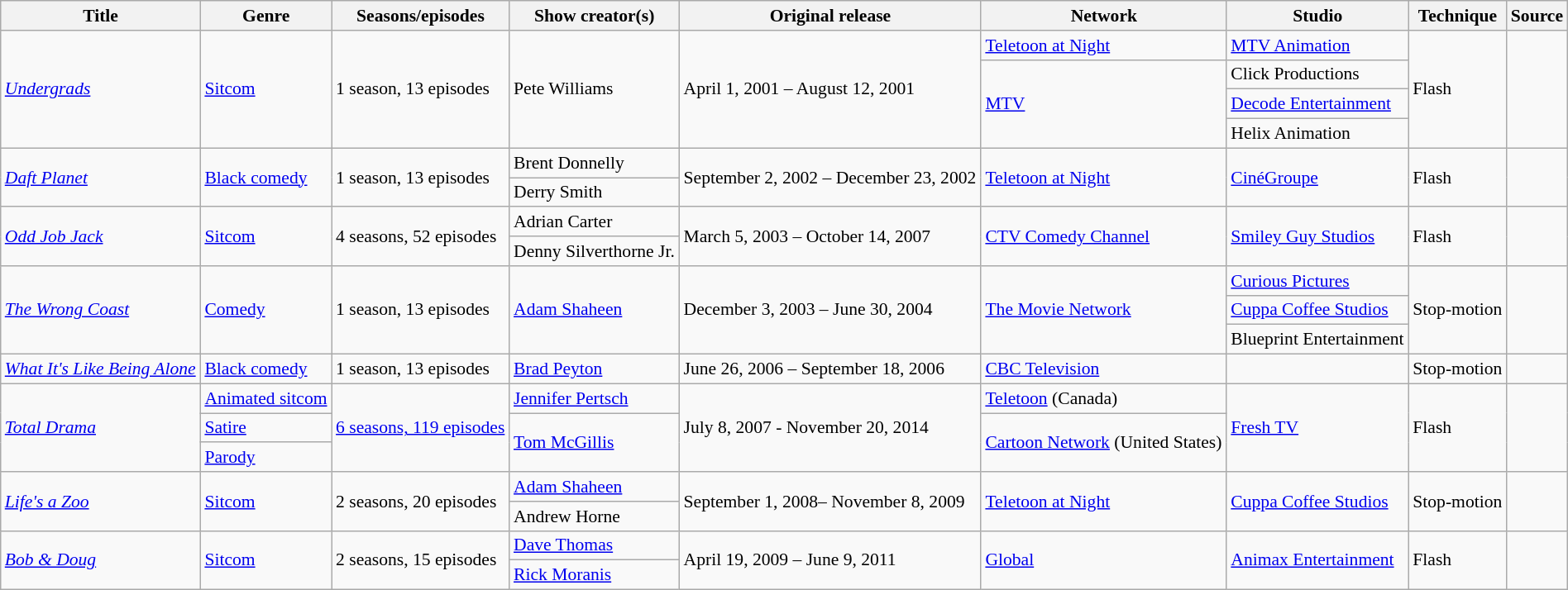<table class="wikitable sortable" style="text-align: left; font-size:90%; width:100%;">
<tr>
<th scope="col">Title</th>
<th scope="col">Genre</th>
<th scope="col">Seasons/episodes</th>
<th scope="col">Show creator(s)</th>
<th scope="col">Original release</th>
<th scope="col">Network</th>
<th scope="col">Studio</th>
<th scope="col">Technique</th>
<th scope="col">Source</th>
</tr>
<tr>
<td rowspan="4"><em><a href='#'>Undergrads</a></em></td>
<td rowspan="4"><a href='#'>Sitcom</a></td>
<td rowspan="4">1 season, 13 episodes</td>
<td rowspan="4">Pete Williams</td>
<td rowspan="4">April 1, 2001 – August 12, 2001</td>
<td><a href='#'>Teletoon at Night</a></td>
<td><a href='#'>MTV Animation</a></td>
<td rowspan="4">Flash</td>
<td rowspan="4"></td>
</tr>
<tr>
<td rowspan="3"><a href='#'>MTV</a></td>
<td>Click Productions</td>
</tr>
<tr>
<td><a href='#'>Decode Entertainment</a></td>
</tr>
<tr>
<td>Helix Animation</td>
</tr>
<tr>
<td rowspan="2"><em><a href='#'>Daft Planet</a></em></td>
<td rowspan="2"><a href='#'>Black comedy</a></td>
<td rowspan="2">1 season, 13 episodes</td>
<td>Brent Donnelly</td>
<td rowspan="2">September 2, 2002 – December 23, 2002</td>
<td rowspan="2"><a href='#'>Teletoon at Night</a></td>
<td rowspan="2"><a href='#'>CinéGroupe</a></td>
<td rowspan="2">Flash</td>
<td rowspan="2"></td>
</tr>
<tr>
<td>Derry Smith</td>
</tr>
<tr>
<td rowspan="2"><em><a href='#'>Odd Job Jack</a></em></td>
<td rowspan="2"><a href='#'>Sitcom</a></td>
<td rowspan="2">4 seasons, 52 episodes</td>
<td>Adrian Carter</td>
<td rowspan="2">March 5, 2003 – October 14, 2007</td>
<td rowspan="2"><a href='#'>CTV Comedy Channel</a></td>
<td rowspan="2"><a href='#'>Smiley Guy Studios</a></td>
<td rowspan="2">Flash</td>
<td rowspan="2"></td>
</tr>
<tr>
<td>Denny Silverthorne Jr.</td>
</tr>
<tr>
<td rowspan="3"><em><a href='#'>The Wrong Coast</a></em></td>
<td rowspan="3"><a href='#'>Comedy</a></td>
<td rowspan="3">1 season, 13 episodes</td>
<td rowspan="3"><a href='#'>Adam Shaheen</a></td>
<td rowspan="3">December 3, 2003 – June 30, 2004</td>
<td rowspan="3"><a href='#'>The Movie Network</a></td>
<td><a href='#'>Curious Pictures</a></td>
<td rowspan="3">Stop-motion</td>
<td rowspan="3"></td>
</tr>
<tr>
<td><a href='#'>Cuppa Coffee Studios</a></td>
</tr>
<tr>
<td>Blueprint Entertainment</td>
</tr>
<tr>
<td><em><a href='#'>What It's Like Being Alone</a></em></td>
<td><a href='#'>Black comedy</a></td>
<td>1 season, 13 episodes</td>
<td><a href='#'>Brad Peyton</a></td>
<td>June 26, 2006 – September 18, 2006</td>
<td><a href='#'>CBC Television</a></td>
<td></td>
<td>Stop-motion</td>
<td></td>
</tr>
<tr>
<td rowspan="3"><em><a href='#'>Total Drama</a></em></td>
<td><a href='#'>Animated sitcom</a></td>
<td rowspan="3"><a href='#'>6 seasons, 119 episodes</a></td>
<td><a href='#'>Jennifer Pertsch</a></td>
<td rowspan="3">July 8, 2007 - November 20, 2014</td>
<td><a href='#'>Teletoon</a> (Canada)</td>
<td rowspan="3"><a href='#'>Fresh TV</a></td>
<td rowspan="3">Flash</td>
<td rowspan="3"></td>
</tr>
<tr>
<td><a href='#'>Satire</a></td>
<td rowspan="2"><a href='#'>Tom McGillis</a></td>
<td rowspan="2"><a href='#'>Cartoon Network</a> (United States)</td>
</tr>
<tr>
<td><a href='#'>Parody</a></td>
</tr>
<tr>
<td rowspan="2"><em><a href='#'>Life's a Zoo</a></em></td>
<td rowspan="2"><a href='#'>Sitcom</a></td>
<td rowspan="2">2 seasons, 20 episodes</td>
<td><a href='#'>Adam Shaheen</a></td>
<td rowspan="2">September 1, 2008– November 8, 2009</td>
<td rowspan="2"><a href='#'>Teletoon at Night</a></td>
<td rowspan="2"><a href='#'>Cuppa Coffee Studios</a></td>
<td rowspan="2">Stop-motion</td>
<td rowspan="2"></td>
</tr>
<tr>
<td>Andrew Horne</td>
</tr>
<tr>
<td rowspan="2"><em><a href='#'>Bob & Doug</a></em></td>
<td rowspan="2"><a href='#'>Sitcom</a></td>
<td rowspan="2">2 seasons, 15 episodes</td>
<td><a href='#'>Dave Thomas</a></td>
<td rowspan="2">April 19, 2009 – June 9, 2011</td>
<td rowspan="2"><a href='#'>Global</a></td>
<td rowspan="2"><a href='#'>Animax Entertainment</a></td>
<td rowspan="2">Flash</td>
<td rowspan="2"></td>
</tr>
<tr>
<td><a href='#'>Rick Moranis</a></td>
</tr>
</table>
